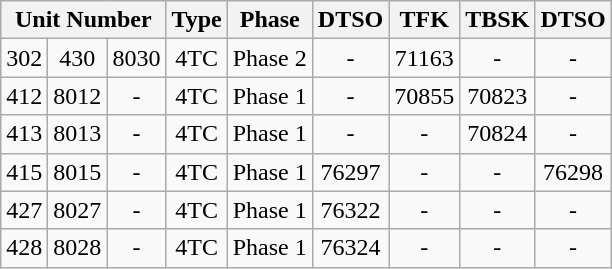<table class="wikitable">
<tr>
<th colspan=3>Unit Number</th>
<th valign="top">Type</th>
<th valign="top">Phase</th>
<th valign="top">DTSO</th>
<th valign="top">TFK</th>
<th valign="top">TBSK</th>
<th valign="top">DTSO</th>
</tr>
<tr>
<td align=center>302</td>
<td align=center>430</td>
<td align=center>8030</td>
<td align=center>4TC</td>
<td align=center>Phase 2</td>
<td align=center>-</td>
<td align=center>71163</td>
<td align=center>-</td>
<td align=center>-</td>
</tr>
<tr>
<td align=center>412</td>
<td align=center>8012</td>
<td align=center>-</td>
<td align=center>4TC</td>
<td align=center>Phase 1</td>
<td align=center>-</td>
<td align=center>70855</td>
<td align=center>70823</td>
<td align=center>-</td>
</tr>
<tr>
<td align=center>413</td>
<td align=center>8013</td>
<td align=center>-</td>
<td align=center>4TC</td>
<td align=center>Phase 1</td>
<td align=center>-</td>
<td align=center>-</td>
<td align=center>70824</td>
<td align=center>-</td>
</tr>
<tr>
<td align=center>415</td>
<td align=center>8015</td>
<td align=center>-</td>
<td align=center>4TC</td>
<td align=center>Phase 1</td>
<td align=center>76297</td>
<td align=center>-</td>
<td align=center>-</td>
<td align=center>76298</td>
</tr>
<tr>
<td align=center>427</td>
<td align=center>8027</td>
<td align=center>-</td>
<td align=center>4TC</td>
<td align=center>Phase 1</td>
<td align=center>76322</td>
<td align=center>-</td>
<td align=center>-</td>
<td align=center>-</td>
</tr>
<tr>
<td align=center>428</td>
<td align=center>8028</td>
<td align=center>-</td>
<td align=center>4TC</td>
<td align=center>Phase 1</td>
<td align=center>76324</td>
<td align=center>-</td>
<td align=center>-</td>
<td align=center>-</td>
</tr>
</table>
